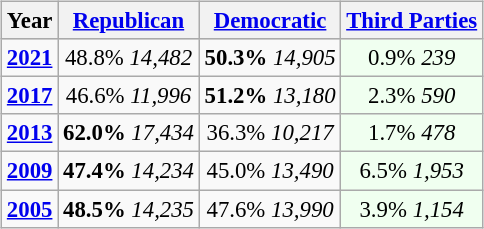<table class="wikitable" style="float:right; font-size:95%;">
<tr bgcolor=lightgrey>
<th>Year</th>
<th><a href='#'>Republican</a></th>
<th><a href='#'>Democratic</a></th>
<th><a href='#'>Third Parties</a></th>
</tr>
<tr>
<td style="text-align:center;"><strong><a href='#'>2021</a></strong></td>
<td style="text-align:center;">48.8% <em>14,482</em></td>
<td style="text-align:center;"><strong>50.3%</strong>  <em>14,905</em></td>
<td style="text-align:center; background:HoneyDew;">0.9% <em>239</em></td>
</tr>
<tr>
<td style="text-align:center;"><strong><a href='#'>2017</a></strong></td>
<td style="text-align:center;">46.6% <em>11,996</em></td>
<td style="text-align:center;"><strong>51.2%</strong>  <em>13,180</em></td>
<td style="text-align:center; background:HoneyDew;">2.3% <em>590</em></td>
</tr>
<tr>
<td style="text-align:center;" ><strong><a href='#'>2013</a></strong></td>
<td style="text-align:center;"><strong>62.0%</strong> <em>17,434</em></td>
<td style="text-align:center;">36.3%  <em>10,217</em></td>
<td style="text-align:center; background:HoneyDew;">1.7% <em>478</em></td>
</tr>
<tr>
<td style="text-align:center;"><strong><a href='#'>2009</a></strong></td>
<td style="text-align:center;"><strong>47.4%</strong> <em>14,234</em></td>
<td style="text-align:center;">45.0%  <em>13,490</em></td>
<td style="text-align:center; background:HoneyDew;">6.5% <em>1,953</em></td>
</tr>
<tr>
<td style="text-align:center;"><strong><a href='#'>2005</a></strong></td>
<td style="text-align:center;"><strong>48.5%</strong> <em>14,235</em></td>
<td style="text-align:center;">47.6% <em>13,990</em></td>
<td style="text-align:center; background:HoneyDew;">3.9% <em>1,154</em></td>
</tr>
</table>
